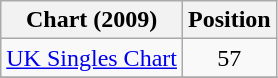<table class="wikitable sortable">
<tr>
<th>Chart (2009)</th>
<th>Position</th>
</tr>
<tr>
<td><a href='#'>UK Singles Chart</a></td>
<td style="text-align:center;">57</td>
</tr>
<tr>
</tr>
</table>
